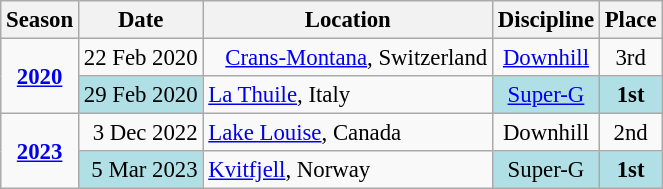<table class="wikitable sortable" style="text-align:center; font-size:95%;">
<tr>
<th>Season</th>
<th>Date</th>
<th>Location</th>
<th>Discipline</th>
<th>Place</th>
</tr>
<tr>
<td rowspan=2><strong><a href='#'>2020</a></strong></td>
<td align=right>22 Feb 2020</td>
<td align=left>   <a href='#'>Crans-Montana</a>, Switzerland</td>
<td><a href='#'>Downhill</a></td>
<td>3rd</td>
</tr>
<tr>
<td align=right bgcolor="#BOEOE6">29 Feb 2020</td>
<td align=left> <a href='#'>La Thuile</a>, Italy</td>
<td bgcolor="#BOEOE6"><a href='#'>Super-G</a></td>
<td bgcolor="#BOEOE6"><strong>1st</strong></td>
</tr>
<tr>
<td rowspan=2><strong><a href='#'>2023</a></strong></td>
<td align=right>3 Dec 2022</td>
<td align=left> <a href='#'>Lake Louise</a>, Canada</td>
<td>Downhill</td>
<td>2nd</td>
</tr>
<tr>
<td align=right bgcolor="#BOEOE6">5 Mar 2023</td>
<td align=left> <a href='#'>Kvitfjell</a>, Norway</td>
<td bgcolor="#BOEOE6">Super-G</td>
<td bgcolor="#BOEOE6"><strong>1st</strong></td>
</tr>
</table>
